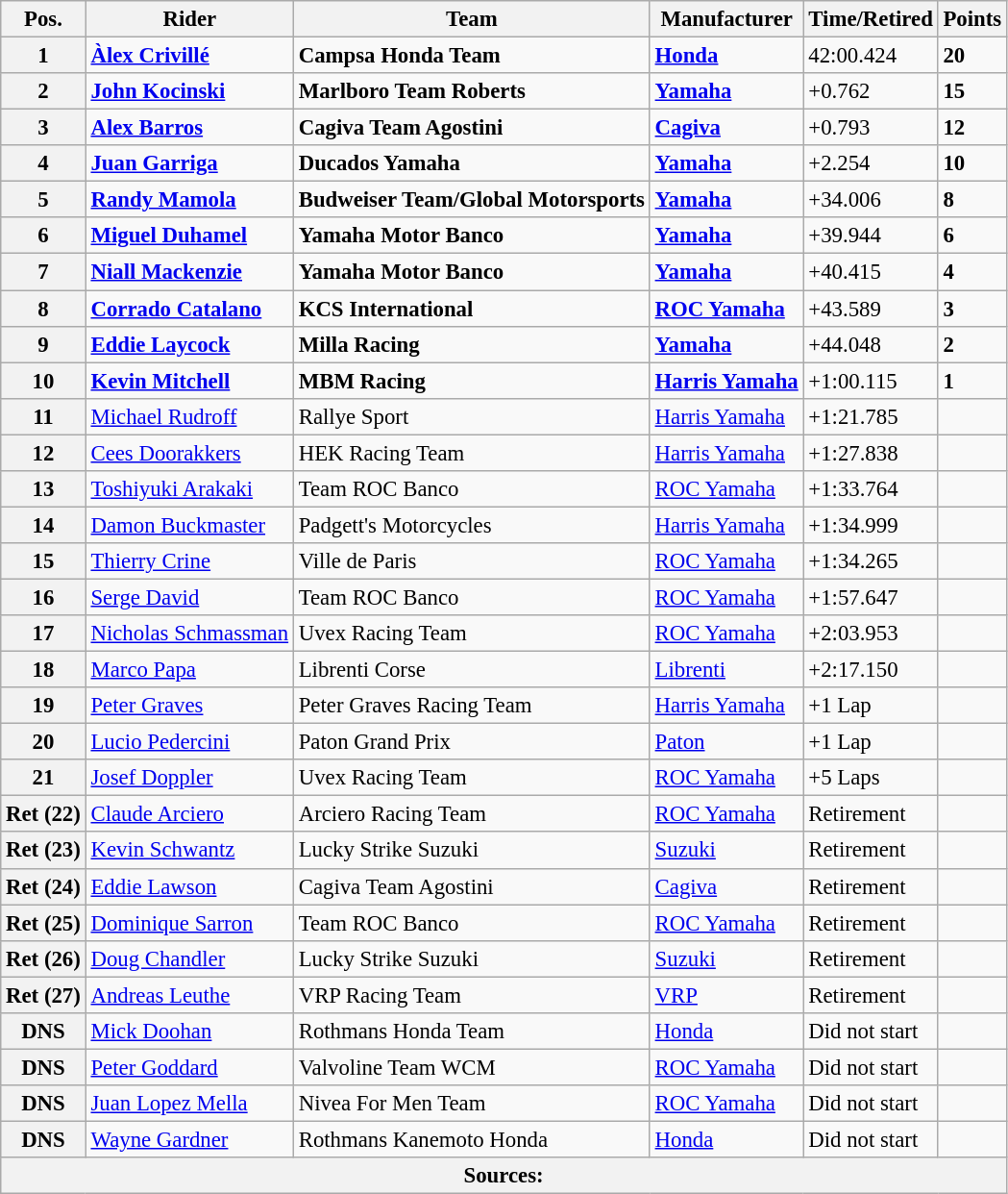<table class="wikitable" style="font-size: 95%;">
<tr>
<th>Pos.</th>
<th>Rider</th>
<th>Team</th>
<th>Manufacturer</th>
<th>Time/Retired</th>
<th>Points</th>
</tr>
<tr>
<th>1</th>
<td> <strong><a href='#'>Àlex Crivillé</a></strong></td>
<td><strong>Campsa Honda Team</strong></td>
<td><strong><a href='#'>Honda</a></strong></td>
<td>42:00.424</td>
<td><strong>20</strong></td>
</tr>
<tr>
<th>2</th>
<td> <strong><a href='#'>John Kocinski</a></strong></td>
<td><strong>Marlboro Team Roberts</strong></td>
<td><strong><a href='#'>Yamaha</a></strong></td>
<td>+0.762</td>
<td><strong>15</strong></td>
</tr>
<tr>
<th>3</th>
<td> <strong><a href='#'>Alex Barros</a></strong></td>
<td><strong>Cagiva Team Agostini</strong></td>
<td><strong><a href='#'>Cagiva</a></strong></td>
<td>+0.793</td>
<td><strong>12</strong></td>
</tr>
<tr>
<th>4</th>
<td> <strong><a href='#'>Juan Garriga</a></strong></td>
<td><strong>Ducados Yamaha</strong></td>
<td><strong><a href='#'>Yamaha</a></strong></td>
<td>+2.254</td>
<td><strong>10</strong></td>
</tr>
<tr>
<th>5</th>
<td> <strong><a href='#'>Randy Mamola</a></strong></td>
<td><strong>Budweiser Team/Global Motorsports</strong></td>
<td><strong><a href='#'>Yamaha</a></strong></td>
<td>+34.006</td>
<td><strong>8</strong></td>
</tr>
<tr>
<th>6</th>
<td> <strong><a href='#'>Miguel Duhamel</a></strong></td>
<td><strong>Yamaha Motor Banco</strong></td>
<td><strong><a href='#'>Yamaha</a></strong></td>
<td>+39.944</td>
<td><strong>6</strong></td>
</tr>
<tr>
<th>7</th>
<td> <strong><a href='#'>Niall Mackenzie</a></strong></td>
<td><strong>Yamaha Motor Banco</strong></td>
<td><strong><a href='#'>Yamaha</a></strong></td>
<td>+40.415</td>
<td><strong>4</strong></td>
</tr>
<tr>
<th>8</th>
<td> <strong><a href='#'>Corrado Catalano</a></strong></td>
<td><strong>KCS International</strong></td>
<td><strong><a href='#'>ROC Yamaha</a></strong></td>
<td>+43.589</td>
<td><strong>3</strong></td>
</tr>
<tr>
<th>9</th>
<td> <strong><a href='#'>Eddie Laycock</a></strong></td>
<td><strong>Milla Racing</strong></td>
<td><strong><a href='#'>Yamaha</a></strong></td>
<td>+44.048</td>
<td><strong>2</strong></td>
</tr>
<tr>
<th>10</th>
<td> <strong><a href='#'>Kevin Mitchell</a></strong></td>
<td><strong>MBM Racing</strong></td>
<td><strong><a href='#'>Harris Yamaha</a></strong></td>
<td>+1:00.115</td>
<td><strong>1</strong></td>
</tr>
<tr>
<th>11</th>
<td> <a href='#'>Michael Rudroff</a></td>
<td>Rallye Sport</td>
<td><a href='#'>Harris Yamaha</a></td>
<td>+1:21.785</td>
<td></td>
</tr>
<tr>
<th>12</th>
<td> <a href='#'>Cees Doorakkers</a></td>
<td>HEK Racing Team</td>
<td><a href='#'>Harris Yamaha</a></td>
<td>+1:27.838</td>
<td></td>
</tr>
<tr>
<th>13</th>
<td> <a href='#'>Toshiyuki Arakaki</a></td>
<td>Team ROC Banco</td>
<td><a href='#'>ROC Yamaha</a></td>
<td>+1:33.764</td>
<td></td>
</tr>
<tr>
<th>14</th>
<td> <a href='#'>Damon Buckmaster</a></td>
<td>Padgett's Motorcycles</td>
<td><a href='#'>Harris Yamaha</a></td>
<td>+1:34.999</td>
<td></td>
</tr>
<tr>
<th>15</th>
<td> <a href='#'>Thierry Crine</a></td>
<td>Ville de Paris</td>
<td><a href='#'>ROC Yamaha</a></td>
<td>+1:34.265</td>
<td></td>
</tr>
<tr>
<th>16</th>
<td> <a href='#'>Serge David</a></td>
<td>Team ROC Banco</td>
<td><a href='#'>ROC Yamaha</a></td>
<td>+1:57.647</td>
<td></td>
</tr>
<tr>
<th>17</th>
<td> <a href='#'>Nicholas Schmassman</a></td>
<td>Uvex Racing Team</td>
<td><a href='#'>ROC Yamaha</a></td>
<td>+2:03.953</td>
<td></td>
</tr>
<tr>
<th>18</th>
<td> <a href='#'>Marco Papa</a></td>
<td>Librenti Corse</td>
<td><a href='#'>Librenti</a></td>
<td>+2:17.150</td>
<td></td>
</tr>
<tr>
<th>19</th>
<td> <a href='#'>Peter Graves</a></td>
<td>Peter Graves Racing Team</td>
<td><a href='#'>Harris Yamaha</a></td>
<td>+1 Lap</td>
<td></td>
</tr>
<tr>
<th>20</th>
<td> <a href='#'>Lucio Pedercini</a></td>
<td>Paton Grand Prix</td>
<td><a href='#'>Paton</a></td>
<td>+1 Lap</td>
<td></td>
</tr>
<tr>
<th>21</th>
<td> <a href='#'>Josef Doppler</a></td>
<td>Uvex Racing Team</td>
<td><a href='#'>ROC Yamaha</a></td>
<td>+5 Laps</td>
<td></td>
</tr>
<tr>
<th>Ret (22)</th>
<td> <a href='#'>Claude Arciero</a></td>
<td>Arciero Racing Team</td>
<td><a href='#'>ROC Yamaha</a></td>
<td>Retirement</td>
<td></td>
</tr>
<tr>
<th>Ret (23)</th>
<td> <a href='#'>Kevin Schwantz</a></td>
<td>Lucky Strike Suzuki</td>
<td><a href='#'>Suzuki</a></td>
<td>Retirement</td>
<td></td>
</tr>
<tr>
<th>Ret (24)</th>
<td> <a href='#'>Eddie Lawson</a></td>
<td>Cagiva Team Agostini</td>
<td><a href='#'>Cagiva</a></td>
<td>Retirement</td>
<td></td>
</tr>
<tr>
<th>Ret (25)</th>
<td> <a href='#'>Dominique Sarron</a></td>
<td>Team ROC Banco</td>
<td><a href='#'>ROC Yamaha</a></td>
<td>Retirement</td>
<td></td>
</tr>
<tr>
<th>Ret (26)</th>
<td> <a href='#'>Doug Chandler</a></td>
<td>Lucky Strike Suzuki</td>
<td><a href='#'>Suzuki</a></td>
<td>Retirement</td>
<td></td>
</tr>
<tr>
<th>Ret (27)</th>
<td> <a href='#'>Andreas Leuthe</a></td>
<td>VRP Racing Team</td>
<td><a href='#'>VRP</a></td>
<td>Retirement</td>
<td></td>
</tr>
<tr>
<th>DNS</th>
<td> <a href='#'>Mick Doohan</a></td>
<td>Rothmans Honda Team</td>
<td><a href='#'>Honda</a></td>
<td>Did not start</td>
<td></td>
</tr>
<tr>
<th>DNS</th>
<td> <a href='#'>Peter Goddard</a></td>
<td>Valvoline Team WCM</td>
<td><a href='#'>ROC Yamaha</a></td>
<td>Did not start</td>
<td></td>
</tr>
<tr>
<th>DNS</th>
<td> <a href='#'>Juan Lopez Mella</a></td>
<td>Nivea For Men Team</td>
<td><a href='#'>ROC Yamaha</a></td>
<td>Did not start</td>
<td></td>
</tr>
<tr>
<th>DNS</th>
<td> <a href='#'>Wayne Gardner</a></td>
<td>Rothmans Kanemoto Honda</td>
<td><a href='#'>Honda</a></td>
<td>Did not start</td>
<td></td>
</tr>
<tr>
<th colspan=8>Sources:</th>
</tr>
</table>
